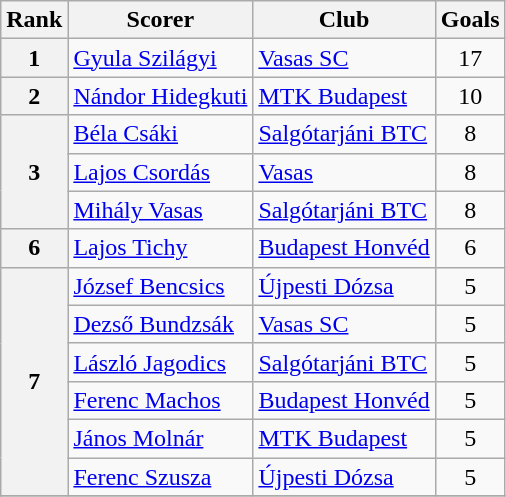<table class="wikitable" style="text-align:center">
<tr>
<th>Rank</th>
<th>Scorer</th>
<th>Club</th>
<th>Goals</th>
</tr>
<tr>
<th rowspan="1">1</th>
<td align=left> <a href='#'>Gyula Szilágyi</a></td>
<td align=left><a href='#'>Vasas SC</a></td>
<td>17</td>
</tr>
<tr>
<th rowspan="1">2</th>
<td align=left> <a href='#'>Nándor Hidegkuti</a></td>
<td align=left><a href='#'>MTK Budapest</a></td>
<td>10</td>
</tr>
<tr>
<th rowspan="3">3</th>
<td align=left> <a href='#'>Béla Csáki</a></td>
<td align=left><a href='#'>Salgótarjáni BTC</a></td>
<td>8</td>
</tr>
<tr>
<td align=left> <a href='#'>Lajos Csordás</a></td>
<td align=left><a href='#'>Vasas</a></td>
<td>8</td>
</tr>
<tr>
<td align=left> <a href='#'>Mihály Vasas</a></td>
<td align=left><a href='#'>Salgótarjáni BTC</a></td>
<td>8</td>
</tr>
<tr>
<th rowspan="1">6</th>
<td align=left> <a href='#'>Lajos Tichy</a></td>
<td align=left><a href='#'>Budapest Honvéd</a></td>
<td>6</td>
</tr>
<tr>
<th rowspan="6">7</th>
<td align=left> <a href='#'>József Bencsics</a></td>
<td align=left><a href='#'>Újpesti Dózsa</a></td>
<td>5</td>
</tr>
<tr>
<td align=left> <a href='#'>Dezső Bundzsák</a></td>
<td align=left><a href='#'>Vasas SC</a></td>
<td>5</td>
</tr>
<tr>
<td align=left> <a href='#'>László Jagodics</a></td>
<td align=left><a href='#'>Salgótarjáni BTC</a></td>
<td>5</td>
</tr>
<tr>
<td align=left> <a href='#'>Ferenc Machos</a></td>
<td align=left><a href='#'>Budapest Honvéd</a></td>
<td>5</td>
</tr>
<tr>
<td align=left> <a href='#'>János Molnár</a></td>
<td align=left><a href='#'>MTK Budapest</a></td>
<td>5</td>
</tr>
<tr>
<td align=left> <a href='#'>Ferenc Szusza</a></td>
<td align=left><a href='#'>Újpesti Dózsa</a></td>
<td>5</td>
</tr>
<tr>
</tr>
</table>
